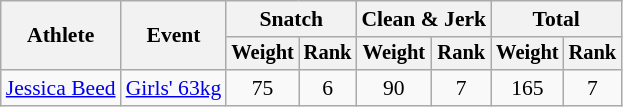<table class=wikitable style=font-size:90%>
<tr>
<th rowspan=2>Athlete</th>
<th rowspan=2>Event</th>
<th colspan=2>Snatch</th>
<th colspan=2>Clean & Jerk</th>
<th colspan=2>Total</th>
</tr>
<tr style=font-size:95%>
<th>Weight</th>
<th>Rank</th>
<th>Weight</th>
<th>Rank</th>
<th>Weight</th>
<th>Rank</th>
</tr>
<tr align=center>
<td align=left><a href='#'>Jessica Beed</a></td>
<td align=left><a href='#'>Girls' 63kg</a></td>
<td>75</td>
<td>6</td>
<td>90</td>
<td>7</td>
<td>165</td>
<td>7</td>
</tr>
</table>
